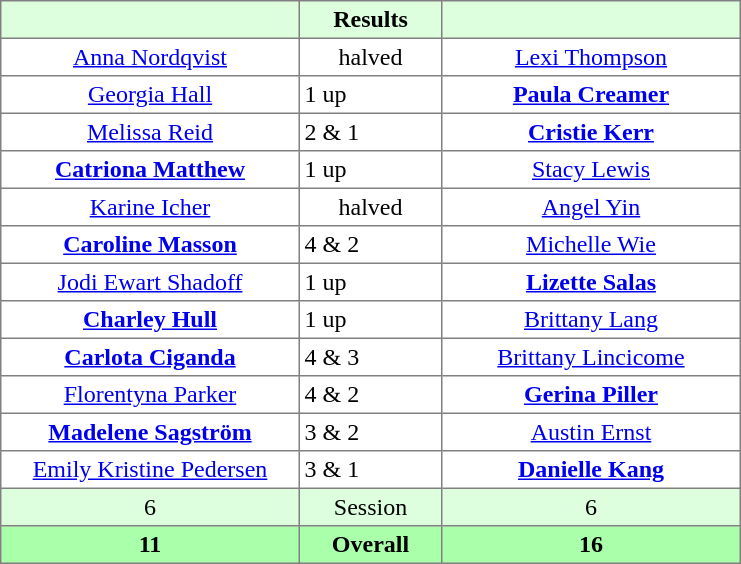<table border="1" cellpadding="3" style="border-collapse: collapse; text-align:center;">
<tr style="background:#dfd;">
<th style="width:12em;"></th>
<th style="width:5.5em;">Results</th>
<th style="width:12em;"></th>
</tr>
<tr>
<td><a href='#'>Anna Nordqvist</a></td>
<td>halved</td>
<td><a href='#'>Lexi Thompson</a></td>
</tr>
<tr>
<td><a href='#'>Georgia Hall</a></td>
<td align=left> 1 up</td>
<td><strong><a href='#'>Paula Creamer</a></strong></td>
</tr>
<tr>
<td><a href='#'>Melissa Reid</a></td>
<td align=left> 2 & 1</td>
<td><strong><a href='#'>Cristie Kerr</a></strong></td>
</tr>
<tr>
<td><strong><a href='#'>Catriona Matthew</a></strong></td>
<td align=left> 1 up</td>
<td><a href='#'>Stacy Lewis</a></td>
</tr>
<tr>
<td><a href='#'>Karine Icher</a></td>
<td>halved</td>
<td><a href='#'>Angel Yin</a></td>
</tr>
<tr>
<td><strong><a href='#'>Caroline Masson</a></strong></td>
<td align=left> 4 & 2</td>
<td><a href='#'>Michelle Wie</a></td>
</tr>
<tr>
<td><a href='#'>Jodi Ewart Shadoff</a></td>
<td align=left> 1 up</td>
<td><strong><a href='#'>Lizette Salas</a></strong></td>
</tr>
<tr>
<td><strong><a href='#'>Charley Hull</a></strong></td>
<td align=left> 1 up</td>
<td><a href='#'>Brittany Lang</a></td>
</tr>
<tr>
<td><strong><a href='#'>Carlota Ciganda</a></strong></td>
<td align=left> 4 & 3</td>
<td><a href='#'>Brittany Lincicome</a></td>
</tr>
<tr>
<td><a href='#'>Florentyna Parker</a></td>
<td align=left> 4 & 2</td>
<td><strong><a href='#'>Gerina Piller</a></strong></td>
</tr>
<tr>
<td><strong><a href='#'>Madelene Sagström</a></strong></td>
<td align=left> 3 & 2</td>
<td><a href='#'>Austin Ernst</a></td>
</tr>
<tr>
<td><a href='#'>Emily Kristine Pedersen</a></td>
<td align=left> 3 & 1</td>
<td><strong><a href='#'>Danielle Kang</a></strong></td>
</tr>
<tr style="background:#dfd;">
<td>6</td>
<td>Session</td>
<td>6</td>
</tr>
<tr style="background:#afa;">
<th>11</th>
<th>Overall</th>
<th>16</th>
</tr>
</table>
